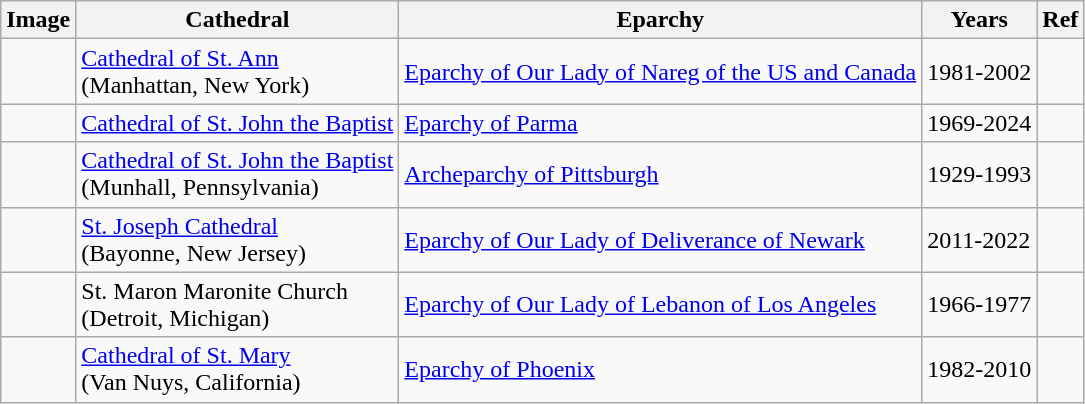<table class="wikitable">
<tr>
<th>Image</th>
<th>Cathedral</th>
<th>Eparchy</th>
<th>Years</th>
<th>Ref</th>
</tr>
<tr>
<td></td>
<td><a href='#'>Cathedral of St. Ann</a><br>(Manhattan, New York)</td>
<td><a href='#'>Eparchy of Our Lady of Nareg of the US and Canada</a></td>
<td>1981-2002</td>
<td></td>
</tr>
<tr>
<td></td>
<td><a href='#'>Cathedral of St. John the Baptist</a></td>
<td><a href='#'>Eparchy of Parma</a></td>
<td>1969-2024</td>
<td></td>
</tr>
<tr>
<td></td>
<td><a href='#'>Cathedral of St. John the Baptist</a><br> (Munhall, Pennsylvania)</td>
<td><a href='#'>Archeparchy of Pittsburgh</a></td>
<td>1929-1993</td>
<td></td>
</tr>
<tr>
<td></td>
<td><a href='#'>St. Joseph Cathedral</a><br>(Bayonne, New Jersey)</td>
<td><a href='#'>Eparchy of Our Lady of Deliverance of Newark</a></td>
<td>2011-2022</td>
</tr>
<tr>
<td></td>
<td>St. Maron Maronite Church<br>(Detroit, Michigan)</td>
<td><a href='#'>Eparchy of Our Lady of Lebanon of Los Angeles</a></td>
<td>1966-1977</td>
<td></td>
</tr>
<tr>
<td></td>
<td><a href='#'>Cathedral of St. Mary</a><br>(Van Nuys, California)</td>
<td><a href='#'>Eparchy of Phoenix</a></td>
<td>1982-2010</td>
<td></td>
</tr>
</table>
